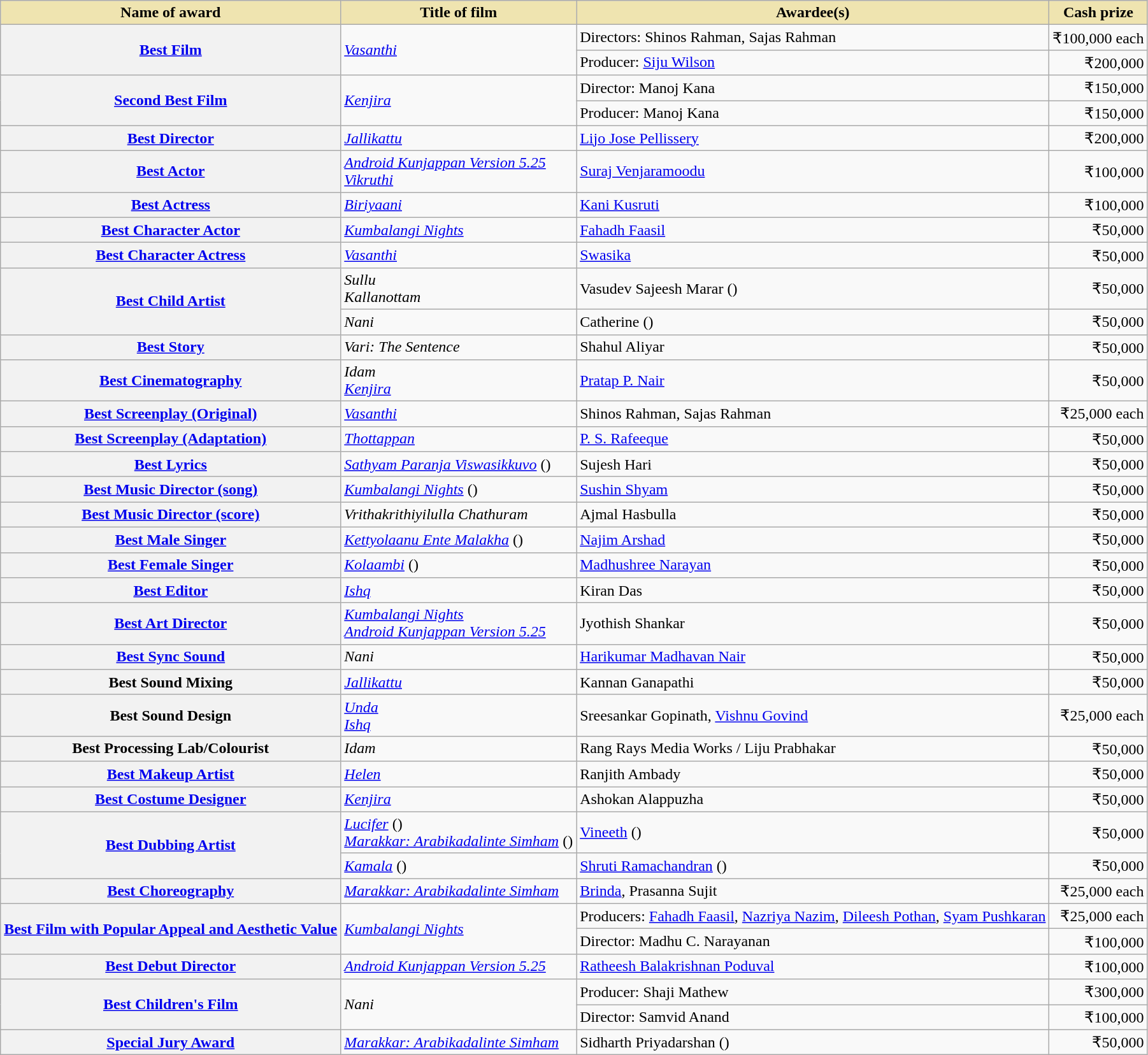<table class="wikitable plainrowheaders sortable">
<tr>
<th style="background-color:#EFE4B0;">Name of award</th>
<th style="background-color:#EFE4B0;">Title of film</th>
<th style="background-color:#EFE4B0;">Awardee(s)</th>
<th style="background-color:#EFE4B0;">Cash prize</th>
</tr>
<tr>
<th scope="row" rowspan="2"><a href='#'>Best Film</a></th>
<td rowspan="2"><em><a href='#'>Vasanthi</a></em></td>
<td>Directors: Shinos Rahman, Sajas Rahman</td>
<td align="right">₹100,000 each</td>
</tr>
<tr>
<td>Producer: <a href='#'>Siju Wilson</a></td>
<td align="right">₹200,000</td>
</tr>
<tr>
<th scope="row" rowspan="2"><a href='#'>Second Best Film</a></th>
<td rowspan="2"><em><a href='#'>Kenjira</a></em></td>
<td>Director: Manoj Kana</td>
<td align="right">₹150,000</td>
</tr>
<tr>
<td>Producer: Manoj Kana</td>
<td align="right">₹150,000</td>
</tr>
<tr>
<th scope="row"><a href='#'>Best Director</a></th>
<td><em><a href='#'>Jallikattu</a></em></td>
<td><a href='#'>Lijo Jose Pellissery</a></td>
<td align="right">₹200,000</td>
</tr>
<tr>
<th scope="row"><a href='#'>Best Actor</a></th>
<td><em><a href='#'>Android Kunjappan Version 5.25</a></em><br><em><a href='#'>Vikruthi</a></em></td>
<td><a href='#'>Suraj Venjaramoodu</a></td>
<td align="right">₹100,000</td>
</tr>
<tr>
<th scope="row"><a href='#'>Best Actress</a></th>
<td><em><a href='#'>Biriyaani</a></em></td>
<td><a href='#'>Kani Kusruti</a></td>
<td align="right">₹100,000</td>
</tr>
<tr>
<th scope="row"><a href='#'>Best Character Actor</a></th>
<td><em><a href='#'>Kumbalangi Nights</a></em></td>
<td><a href='#'>Fahadh Faasil</a></td>
<td align="right">₹50,000</td>
</tr>
<tr>
<th scope="row"><a href='#'>Best Character Actress</a></th>
<td><em><a href='#'>Vasanthi</a></em></td>
<td><a href='#'>Swasika</a></td>
<td align="right">₹50,000</td>
</tr>
<tr>
<th scope="row" rowspan="2"><a href='#'>Best Child Artist</a></th>
<td><em>Sullu</em><br><em>Kallanottam</em></td>
<td>Vasudev Sajeesh Marar ()</td>
<td align="right">₹50,000</td>
</tr>
<tr>
<td><em>Nani</em></td>
<td>Catherine ()</td>
<td align="right">₹50,000</td>
</tr>
<tr>
<th scope="row"><a href='#'>Best Story</a></th>
<td><em>Vari: The Sentence</em></td>
<td>Shahul Aliyar</td>
<td align="right">₹50,000</td>
</tr>
<tr>
<th scope="row"><a href='#'>Best Cinematography</a></th>
<td><em>Idam</em><br> <em><a href='#'>Kenjira</a></em></td>
<td><a href='#'>Pratap P. Nair</a></td>
<td align="right">₹50,000</td>
</tr>
<tr>
<th scope="row"><a href='#'>Best Screenplay (Original)</a></th>
<td><em><a href='#'>Vasanthi</a></em></td>
<td>Shinos Rahman, Sajas Rahman</td>
<td align="right">₹25,000 each</td>
</tr>
<tr>
<th scope="row"><a href='#'>Best Screenplay (Adaptation)</a></th>
<td><em><a href='#'>Thottappan</a></em></td>
<td><a href='#'>P. S. Rafeeque</a></td>
<td align="right">₹50,000</td>
</tr>
<tr>
<th scope="row"><a href='#'>Best Lyrics</a></th>
<td><em><a href='#'>Sathyam Paranja Viswasikkuvo</a></em> ()</td>
<td>Sujesh Hari</td>
<td align="right">₹50,000</td>
</tr>
<tr>
<th scope="row"><a href='#'>Best Music Director (song)</a></th>
<td><em><a href='#'>Kumbalangi Nights</a></em> ()</td>
<td><a href='#'>Sushin Shyam</a></td>
<td align="right">₹50,000</td>
</tr>
<tr>
<th scope="row"><a href='#'>Best Music Director (score)</a></th>
<td><em>Vrithakrithiyilulla Chathuram</em></td>
<td>Ajmal Hasbulla</td>
<td align="right">₹50,000</td>
</tr>
<tr>
<th scope="row"><a href='#'>Best Male Singer</a></th>
<td><em><a href='#'>Kettyolaanu Ente Malakha</a></em> ()</td>
<td><a href='#'>Najim Arshad</a></td>
<td align="right">₹50,000</td>
</tr>
<tr>
<th scope="row"><a href='#'>Best Female Singer</a></th>
<td><em><a href='#'>Kolaambi</a></em> ()</td>
<td><a href='#'>Madhushree Narayan</a></td>
<td align="right">₹50,000</td>
</tr>
<tr>
<th scope="row"><a href='#'>Best Editor</a></th>
<td><em><a href='#'>Ishq</a></em></td>
<td>Kiran Das</td>
<td align="right">₹50,000</td>
</tr>
<tr>
<th scope="row"><a href='#'>Best Art Director</a></th>
<td><em><a href='#'>Kumbalangi Nights</a></em><br><em><a href='#'>Android Kunjappan Version 5.25</a></em></td>
<td>Jyothish Shankar</td>
<td align="right">₹50,000</td>
</tr>
<tr>
<th scope="row"><a href='#'>Best Sync Sound</a></th>
<td><em>Nani</em></td>
<td><a href='#'>Harikumar Madhavan Nair</a></td>
<td align="right">₹50,000</td>
</tr>
<tr>
<th scope="row">Best Sound Mixing</th>
<td><em><a href='#'>Jallikattu</a></em></td>
<td>Kannan Ganapathi</td>
<td align="right">₹50,000</td>
</tr>
<tr>
<th scope="row">Best Sound Design</th>
<td><em><a href='#'>Unda</a></em><br><em><a href='#'>Ishq</a></em></td>
<td>Sreesankar Gopinath, <a href='#'>Vishnu Govind</a></td>
<td align="right">₹25,000 each</td>
</tr>
<tr>
<th scope="row">Best Processing Lab/Colourist</th>
<td><em>Idam</em></td>
<td>Rang Rays Media Works / Liju Prabhakar</td>
<td align="right">₹50,000</td>
</tr>
<tr>
<th scope="row"><a href='#'>Best Makeup Artist</a></th>
<td><em><a href='#'>Helen</a></em></td>
<td>Ranjith Ambady</td>
<td align="right">₹50,000</td>
</tr>
<tr>
<th scope="row"><a href='#'>Best Costume Designer</a></th>
<td><em><a href='#'>Kenjira</a></em></td>
<td>Ashokan Alappuzha</td>
<td align="right">₹50,000</td>
</tr>
<tr>
<th scope="row" rowspan="2"><a href='#'>Best Dubbing Artist</a></th>
<td><em><a href='#'>Lucifer</a></em> ()<br> <em><a href='#'>Marakkar: Arabikadalinte Simham</a></em> ()</td>
<td><a href='#'>Vineeth</a> ()</td>
<td align="right">₹50,000</td>
</tr>
<tr>
<td><em><a href='#'>Kamala</a></em> ()</td>
<td><a href='#'>Shruti Ramachandran</a> ()</td>
<td align="right">₹50,000</td>
</tr>
<tr>
<th scope="row"><a href='#'>Best Choreography</a></th>
<td><em><a href='#'>Marakkar: Arabikadalinte Simham</a></em></td>
<td><a href='#'>Brinda</a>, Prasanna Sujit</td>
<td align="right">₹25,000 each</td>
</tr>
<tr>
<th scope="row" rowspan="2"><a href='#'>Best Film with Popular Appeal and Aesthetic Value</a></th>
<td rowspan="2"><em><a href='#'>Kumbalangi Nights</a></em></td>
<td>Producers: <a href='#'>Fahadh Faasil</a>, <a href='#'>Nazriya Nazim</a>, <a href='#'>Dileesh Pothan</a>, <a href='#'>Syam Pushkaran</a></td>
<td align="right">₹25,000 each</td>
</tr>
<tr>
<td>Director: Madhu C. Narayanan</td>
<td align="right">₹100,000</td>
</tr>
<tr>
<th scope="row"><a href='#'>Best Debut Director</a></th>
<td><em><a href='#'>Android Kunjappan Version 5.25</a></em></td>
<td><a href='#'>Ratheesh Balakrishnan Poduval</a></td>
<td align="right">₹100,000</td>
</tr>
<tr>
<th scope="row" rowspan="2"><a href='#'>Best Children's Film</a></th>
<td rowspan="2"><em>Nani</em></td>
<td>Producer: Shaji Mathew</td>
<td align="right">₹300,000</td>
</tr>
<tr>
<td>Director: Samvid Anand</td>
<td align="right">₹100,000</td>
</tr>
<tr>
<th scope="row"><a href='#'>Special Jury Award</a></th>
<td><em><a href='#'>Marakkar: Arabikadalinte Simham</a></em></td>
<td>Sidharth Priyadarshan ()</td>
<td align="right">₹50,000</td>
</tr>
</table>
